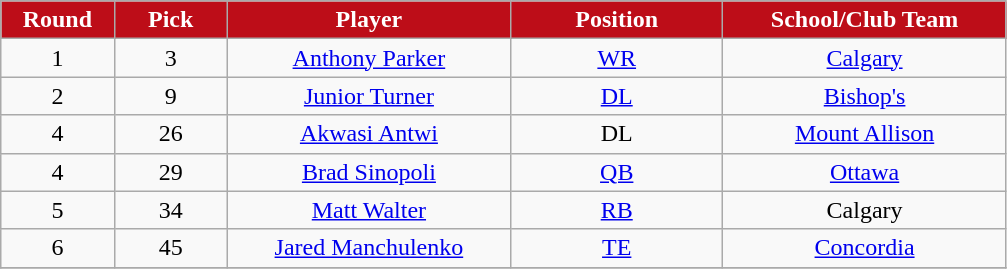<table class="wikitable sortable">
<tr>
<th style="background:#bd0d18;color:#FFFFFF;"  width="8%">Round</th>
<th style="background:#bd0d18;color:#FFFFFF;"  width="8%">Pick</th>
<th style="background:#bd0d18;color:#FFFFFF;"  width="20%">Player</th>
<th style="background:#bd0d18;color:#FFFFFF;"  width="15%">Position</th>
<th style="background:#bd0d18;color:#FFFFFF;"  width="20%">School/Club Team</th>
</tr>
<tr align="center">
<td align=center>1</td>
<td>3</td>
<td><a href='#'>Anthony Parker</a></td>
<td><a href='#'>WR</a></td>
<td><a href='#'>Calgary</a></td>
</tr>
<tr align="center">
<td align=center>2</td>
<td>9</td>
<td><a href='#'>Junior Turner</a></td>
<td><a href='#'>DL</a></td>
<td><a href='#'>Bishop's</a></td>
</tr>
<tr align="center">
<td align=center>4</td>
<td>26</td>
<td><a href='#'>Akwasi Antwi</a></td>
<td>DL</td>
<td><a href='#'>Mount Allison</a></td>
</tr>
<tr align="center">
<td align=center>4</td>
<td>29</td>
<td><a href='#'>Brad Sinopoli</a></td>
<td><a href='#'>QB</a></td>
<td><a href='#'>Ottawa</a></td>
</tr>
<tr align="center">
<td align=center>5</td>
<td>34</td>
<td><a href='#'>Matt Walter</a></td>
<td><a href='#'>RB</a></td>
<td>Calgary</td>
</tr>
<tr align="center">
<td align=center>6</td>
<td>45</td>
<td><a href='#'>Jared Manchulenko</a></td>
<td><a href='#'>TE</a></td>
<td><a href='#'>Concordia</a></td>
</tr>
<tr>
</tr>
</table>
